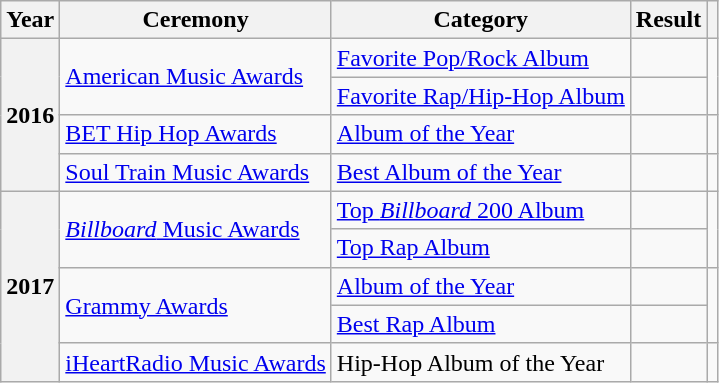<table class="wikitable sortable plainrowheaders" style="border:none; margin:0;">
<tr>
<th scope="col">Year</th>
<th scope="col">Ceremony</th>
<th scope="col">Category</th>
<th scope="col">Result</th>
<th scope="col" class="unsortable"></th>
</tr>
<tr>
<th scope="row" rowspan="4">2016</th>
<td rowspan="2"><a href='#'>American Music Awards</a></td>
<td><a href='#'>Favorite Pop/Rock Album</a></td>
<td></td>
<td rowspan="2"></td>
</tr>
<tr>
<td><a href='#'>Favorite Rap/Hip-Hop Album</a></td>
<td></td>
</tr>
<tr>
<td><a href='#'>BET Hip Hop Awards</a></td>
<td><a href='#'>Album of the Year</a></td>
<td></td>
<td></td>
</tr>
<tr>
<td><a href='#'>Soul Train Music Awards</a></td>
<td><a href='#'>Best Album of the Year</a></td>
<td></td>
<td></td>
</tr>
<tr>
<th scope="row" rowspan="5">2017</th>
<td rowspan="2"><a href='#'><em>Billboard</em> Music Awards</a></td>
<td><a href='#'>Top <em>Billboard</em> 200 Album</a></td>
<td></td>
<td rowspan="2"></td>
</tr>
<tr>
<td><a href='#'>Top Rap Album</a></td>
<td></td>
</tr>
<tr>
<td rowspan="2"><a href='#'>Grammy Awards</a></td>
<td><a href='#'>Album of the Year</a></td>
<td></td>
<td rowspan="2"></td>
</tr>
<tr>
<td><a href='#'>Best Rap Album</a></td>
<td></td>
</tr>
<tr>
<td><a href='#'>iHeartRadio Music Awards</a></td>
<td>Hip-Hop Album of the Year</td>
<td></td>
<td></td>
</tr>
</table>
